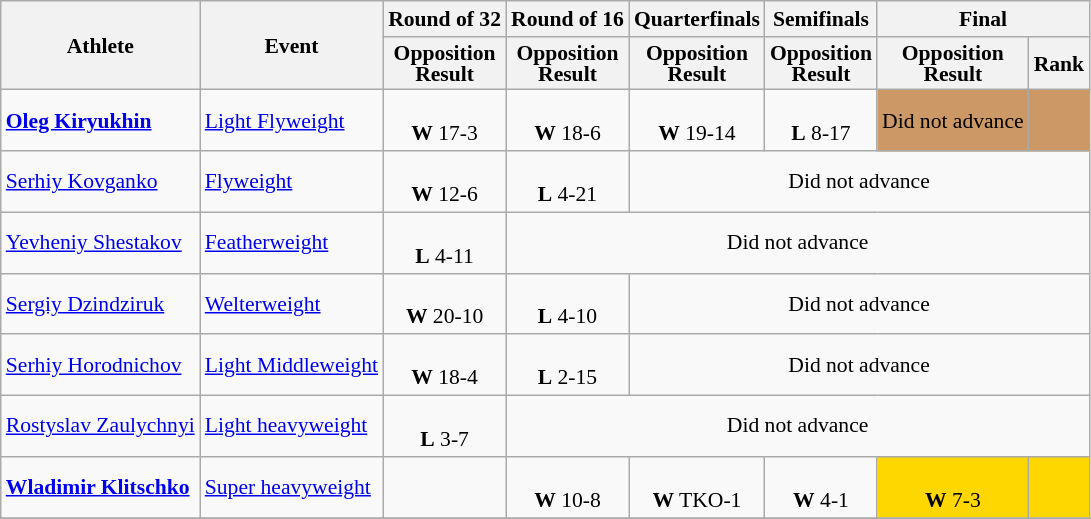<table class=wikitable style="font-size:90%">
<tr>
<th rowspan="2">Athlete</th>
<th rowspan="2">Event</th>
<th>Round of 32</th>
<th>Round of 16</th>
<th>Quarterfinals</th>
<th>Semifinals</th>
<th colspan="2">Final</th>
</tr>
<tr>
<th style="line-height:1em">Opposition<br>Result</th>
<th style="line-height:1em">Opposition<br>Result</th>
<th style="line-height:1em">Opposition<br>Result</th>
<th style="line-height:1em">Opposition<br>Result</th>
<th style="line-height:1em">Opposition<br>Result</th>
<th>Rank</th>
</tr>
<tr>
<td><strong><a href='#'>Oleg Kiryukhin</a></strong></td>
<td><a href='#'>Light Flyweight</a></td>
<td align="center"><br><strong>W</strong> 17-3</td>
<td align="center"><br><strong>W</strong> 18-6</td>
<td align="center"><br><strong>W</strong> 19-14</td>
<td align="center"><br><strong>L</strong> 8-17</td>
<td align="center" bgcolor='cc9966'>Did not advance</td>
<td align="center" bgcolor='cc9966'></td>
</tr>
<tr>
<td><a href='#'>Serhiy Kovganko</a></td>
<td><a href='#'>Flyweight</a></td>
<td align="center"><br><strong>W</strong> 12-6</td>
<td align="center"><br><strong>L</strong> 4-21</td>
<td align="center" colspan="4">Did not advance</td>
</tr>
<tr>
<td><a href='#'>Yevheniy Shestakov</a></td>
<td><a href='#'>Featherweight</a></td>
<td align="center"><br><strong>L</strong> 4-11</td>
<td align="center" colspan="5">Did not advance</td>
</tr>
<tr>
<td><a href='#'>Sergiy Dzindziruk</a></td>
<td><a href='#'>Welterweight</a></td>
<td align="center"><br><strong>W</strong> 20-10</td>
<td align="center"><br><strong>L</strong> 4-10</td>
<td align="center" colspan="4">Did not advance</td>
</tr>
<tr>
<td><a href='#'>Serhiy Horodnichov</a></td>
<td><a href='#'>Light Middleweight</a></td>
<td align="center"><br><strong>W</strong> 18-4</td>
<td align="center"><br><strong>L</strong> 2-15</td>
<td align="center" colspan="4">Did not advance</td>
</tr>
<tr>
<td><a href='#'>Rostyslav Zaulychnyi</a></td>
<td><a href='#'>Light heavyweight</a></td>
<td align="center"><br><strong>L</strong> 3-7</td>
<td align="center" colspan="5">Did not advance</td>
</tr>
<tr>
<td><strong><a href='#'>Wladimir Klitschko</a></strong></td>
<td><a href='#'>Super heavyweight</a></td>
<td></td>
<td align="center"><br><strong>W</strong> 10-8</td>
<td align="center"><br><strong>W</strong> TKO-1</td>
<td align="center"><br><strong>W</strong> 4-1</td>
<td align="center" bgcolor='gold'><br><strong>W</strong> 7-3</td>
<td align="center" bgcolor='gold'></td>
</tr>
<tr>
</tr>
</table>
